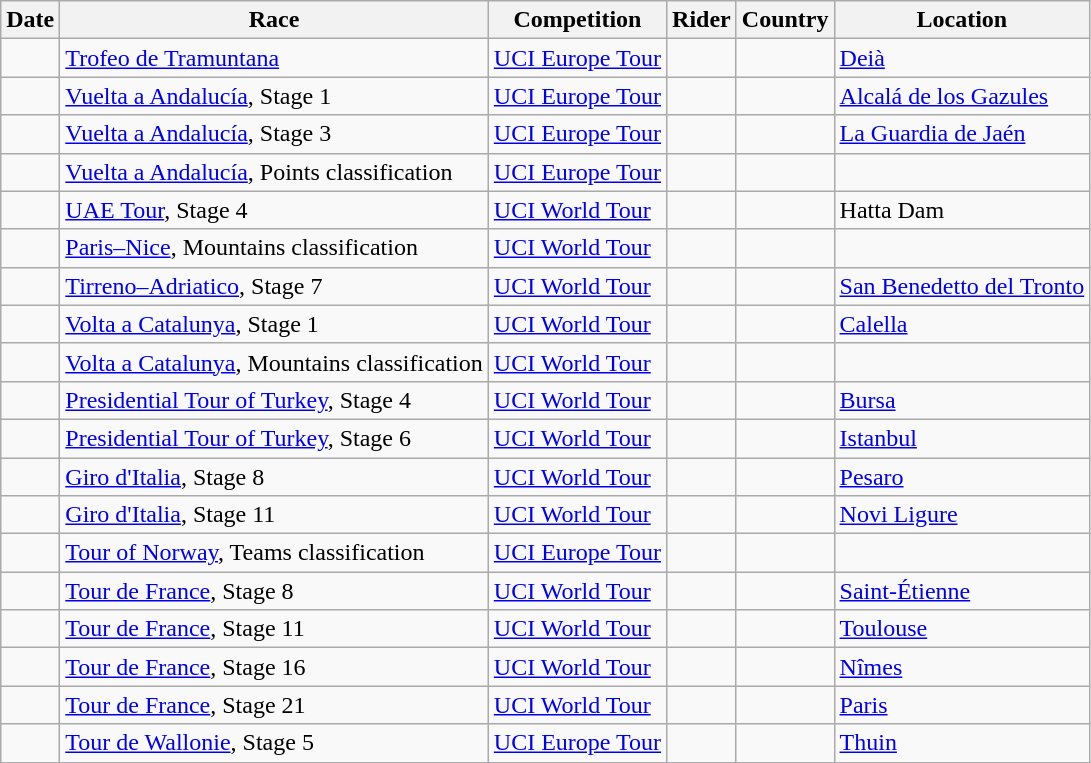<table class="wikitable sortable">
<tr>
<th>Date</th>
<th>Race</th>
<th>Competition</th>
<th>Rider</th>
<th>Country</th>
<th>Location</th>
</tr>
<tr>
<td></td>
<td><a href='#'>Trofeo de Tramuntana</a></td>
<td><a href='#'>UCI Europe Tour</a></td>
<td></td>
<td></td>
<td><a href='#'>Deià</a></td>
</tr>
<tr>
<td></td>
<td><a href='#'>Vuelta a Andalucía</a>, Stage 1</td>
<td><a href='#'>UCI Europe Tour</a></td>
<td></td>
<td></td>
<td><a href='#'>Alcalá de los Gazules</a></td>
</tr>
<tr>
<td></td>
<td><a href='#'>Vuelta a Andalucía</a>, Stage 3</td>
<td><a href='#'>UCI Europe Tour</a></td>
<td></td>
<td></td>
<td><a href='#'>La Guardia de Jaén</a></td>
</tr>
<tr>
<td></td>
<td><a href='#'>Vuelta a Andalucía</a>, Points classification</td>
<td><a href='#'>UCI Europe Tour</a></td>
<td></td>
<td></td>
<td></td>
</tr>
<tr>
<td></td>
<td><a href='#'>UAE Tour</a>, Stage 4</td>
<td><a href='#'>UCI World Tour</a></td>
<td></td>
<td></td>
<td>Hatta Dam</td>
</tr>
<tr>
<td></td>
<td><a href='#'>Paris–Nice</a>, Mountains classification</td>
<td><a href='#'>UCI World Tour</a></td>
<td></td>
<td></td>
<td></td>
</tr>
<tr>
<td></td>
<td><a href='#'>Tirreno–Adriatico</a>, Stage 7</td>
<td><a href='#'>UCI World Tour</a></td>
<td></td>
<td></td>
<td><a href='#'>San Benedetto del Tronto</a></td>
</tr>
<tr>
<td></td>
<td><a href='#'>Volta a Catalunya</a>, Stage 1</td>
<td><a href='#'>UCI World Tour</a></td>
<td></td>
<td></td>
<td><a href='#'>Calella</a></td>
</tr>
<tr>
<td></td>
<td><a href='#'>Volta a Catalunya</a>, Mountains classification</td>
<td><a href='#'>UCI World Tour</a></td>
<td></td>
<td></td>
<td></td>
</tr>
<tr>
<td></td>
<td><a href='#'>Presidential Tour of Turkey</a>, Stage 4</td>
<td><a href='#'>UCI World Tour</a></td>
<td></td>
<td></td>
<td><a href='#'>Bursa</a></td>
</tr>
<tr>
<td></td>
<td><a href='#'>Presidential Tour of Turkey</a>, Stage 6</td>
<td><a href='#'>UCI World Tour</a></td>
<td></td>
<td></td>
<td><a href='#'>Istanbul</a></td>
</tr>
<tr>
<td></td>
<td><a href='#'>Giro d'Italia</a>, Stage 8</td>
<td><a href='#'>UCI World Tour</a></td>
<td></td>
<td></td>
<td><a href='#'>Pesaro</a></td>
</tr>
<tr>
<td></td>
<td><a href='#'>Giro d'Italia</a>, Stage 11</td>
<td><a href='#'>UCI World Tour</a></td>
<td></td>
<td></td>
<td><a href='#'>Novi Ligure</a></td>
</tr>
<tr>
<td></td>
<td><a href='#'>Tour of Norway</a>, Teams classification</td>
<td><a href='#'>UCI Europe Tour</a></td>
<td align="center"></td>
<td></td>
<td></td>
</tr>
<tr>
<td></td>
<td><a href='#'>Tour de France</a>, Stage 8</td>
<td><a href='#'>UCI World Tour</a></td>
<td></td>
<td></td>
<td><a href='#'>Saint-Étienne</a></td>
</tr>
<tr>
<td></td>
<td><a href='#'>Tour de France</a>, Stage 11</td>
<td><a href='#'>UCI World Tour</a></td>
<td></td>
<td></td>
<td><a href='#'>Toulouse</a></td>
</tr>
<tr>
<td></td>
<td><a href='#'>Tour de France</a>, Stage 16</td>
<td><a href='#'>UCI World Tour</a></td>
<td></td>
<td></td>
<td><a href='#'>Nîmes</a></td>
</tr>
<tr>
<td></td>
<td><a href='#'>Tour de France</a>, Stage 21</td>
<td><a href='#'>UCI World Tour</a></td>
<td></td>
<td></td>
<td><a href='#'>Paris</a></td>
</tr>
<tr>
<td></td>
<td><a href='#'>Tour de Wallonie</a>, Stage 5</td>
<td><a href='#'>UCI Europe Tour</a></td>
<td></td>
<td></td>
<td><a href='#'>Thuin</a></td>
</tr>
</table>
